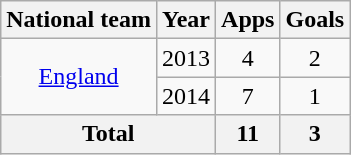<table class=wikitable style="text-align: center;">
<tr>
<th>National team</th>
<th>Year</th>
<th>Apps</th>
<th>Goals</th>
</tr>
<tr>
<td rowspan=2><a href='#'>England</a></td>
<td>2013</td>
<td>4</td>
<td>2</td>
</tr>
<tr>
<td>2014</td>
<td>7</td>
<td>1</td>
</tr>
<tr>
<th colspan=2>Total</th>
<th>11</th>
<th>3</th>
</tr>
</table>
